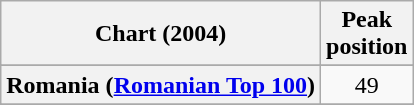<table class="wikitable sortable plainrowheaders" style="text-align:center">
<tr>
<th>Chart (2004)</th>
<th>Peak<br>position</th>
</tr>
<tr>
</tr>
<tr>
<th scope="row">Romania (<a href='#'>Romanian Top 100</a>)</th>
<td>49</td>
</tr>
<tr>
</tr>
<tr>
</tr>
<tr>
</tr>
</table>
